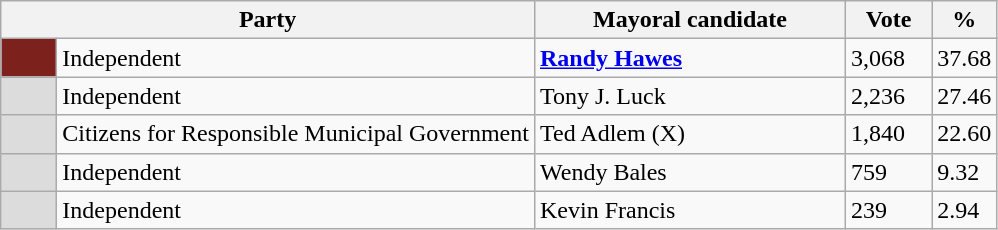<table class="wikitable">
<tr>
<th bgcolor="#DDDDFF" width="250px" colspan="2">Party</th>
<th bgcolor="#DDDDFF" width="200px">Mayoral candidate</th>
<th bgcolor="#DDDDFF" width="50px">Vote</th>
<th bgcolor="#DDDDFF" width="30px">%</th>
</tr>
<tr>
<td style="background:#7D211D;" width="30px"> </td>
<td>Independent</td>
<td><strong><a href='#'>Randy Hawes</a></strong></td>
<td>3,068</td>
<td>37.68</td>
</tr>
<tr>
<td style="background:gainsboro" width="30px"> </td>
<td>Independent</td>
<td>Tony J. Luck</td>
<td>2,236</td>
<td>27.46</td>
</tr>
<tr>
<td style="background:gainsboro" width="30px"> </td>
<td>Citizens for Responsible Municipal Government</td>
<td>Ted Adlem (X)</td>
<td>1,840</td>
<td>22.60</td>
</tr>
<tr>
<td style="background:gainsboro" width="30px"> </td>
<td>Independent</td>
<td>Wendy Bales</td>
<td>759</td>
<td>9.32</td>
</tr>
<tr>
<td style="background:gainsboro" width="30px"> </td>
<td>Independent</td>
<td>Kevin Francis</td>
<td>239</td>
<td>2.94</td>
</tr>
</table>
